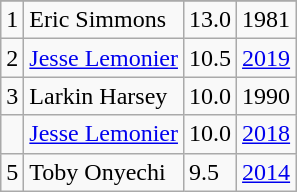<table class="wikitable">
<tr>
</tr>
<tr>
<td>1</td>
<td>Eric Simmons</td>
<td>13.0</td>
<td>1981</td>
</tr>
<tr>
<td>2</td>
<td><a href='#'>Jesse Lemonier</a></td>
<td>10.5</td>
<td><a href='#'>2019</a></td>
</tr>
<tr>
<td>3</td>
<td>Larkin Harsey</td>
<td>10.0</td>
<td>1990</td>
</tr>
<tr>
<td></td>
<td><a href='#'>Jesse Lemonier</a></td>
<td>10.0</td>
<td><a href='#'>2018</a></td>
</tr>
<tr>
<td>5</td>
<td>Toby Onyechi</td>
<td>9.5</td>
<td><a href='#'>2014</a></td>
</tr>
</table>
